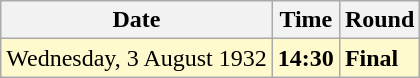<table class="wikitable">
<tr>
<th>Date</th>
<th>Time</th>
<th>Round</th>
</tr>
<tr style=background:lemonchiffon>
<td>Wednesday, 3 August 1932</td>
<td><strong>14:30</strong></td>
<td><strong>Final</strong></td>
</tr>
</table>
